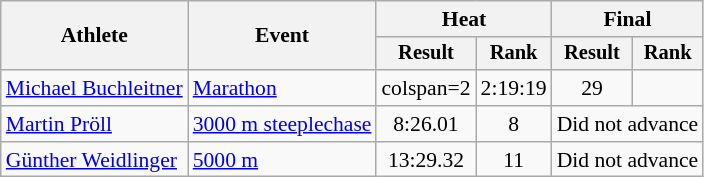<table class="wikitable" style="font-size:90%;">
<tr>
<th rowspan="2">Athlete</th>
<th rowspan="2">Event</th>
<th colspan="2">Heat</th>
<th colspan="2">Final</th>
</tr>
<tr style="font-size:95%">
<th>Result</th>
<th>Rank</th>
<th>Result</th>
<th>Rank</th>
</tr>
<tr align=center>
<td align=left><a href='#'>Michael Buchleitner</a></td>
<td align=left><a href='#'>Marathon</a></td>
<td>colspan=2 </td>
<td>2:19:19</td>
<td>29</td>
</tr>
<tr align=center>
<td align=left><a href='#'>Martin Pröll</a></td>
<td align=left><a href='#'>3000 m steeplechase</a></td>
<td>8:26.01</td>
<td>8</td>
<td colspan=2>Did not advance</td>
</tr>
<tr align=center>
<td align=left><a href='#'>Günther Weidlinger</a></td>
<td align=left><a href='#'>5000 m</a></td>
<td>13:29.32</td>
<td>11</td>
<td colspan=2>Did not advance</td>
</tr>
</table>
